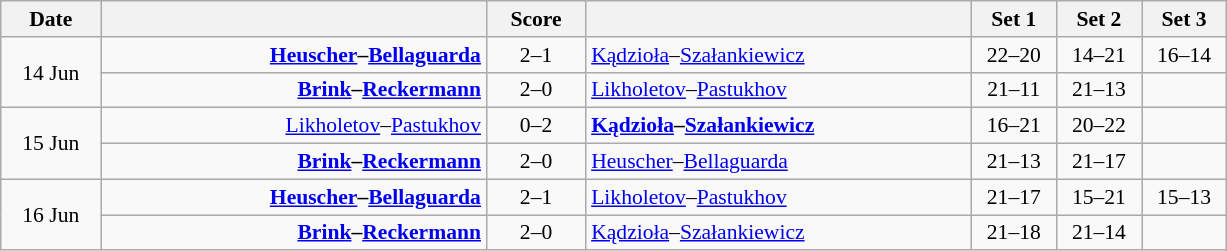<table class="wikitable" style="text-align: center; font-size:90% ">
<tr>
<th width="60">Date</th>
<th align="right" width="250"></th>
<th width="60">Score</th>
<th align="left" width="250"></th>
<th width="50">Set 1</th>
<th width="50">Set 2</th>
<th width="50">Set 3</th>
</tr>
<tr>
<td rowspan=2>14 Jun</td>
<td align=right><strong><a href='#'>Heuscher</a>–<a href='#'>Bellaguarda</a> </strong></td>
<td align=center>2–1</td>
<td align=left> <a href='#'>Kądzioła</a>–<a href='#'>Szałankiewicz</a></td>
<td>22–20</td>
<td>14–21</td>
<td>16–14</td>
</tr>
<tr>
<td align=right><strong><a href='#'>Brink</a>–<a href='#'>Reckermann</a> </strong></td>
<td align=center>2–0</td>
<td align=left> <a href='#'>Likholetov</a>–<a href='#'>Pastukhov</a></td>
<td>21–11</td>
<td>21–13</td>
<td></td>
</tr>
<tr>
<td rowspan=2>15 Jun</td>
<td align=right><a href='#'>Likholetov</a>–<a href='#'>Pastukhov</a> </td>
<td align=center>0–2</td>
<td align=left> <strong><a href='#'>Kądzioła</a>–<a href='#'>Szałankiewicz</a></strong></td>
<td>16–21</td>
<td>20–22</td>
<td></td>
</tr>
<tr>
<td align=right><strong><a href='#'>Brink</a>–<a href='#'>Reckermann</a> </strong></td>
<td align=center>2–0</td>
<td align=left> <a href='#'>Heuscher</a>–<a href='#'>Bellaguarda</a></td>
<td>21–13</td>
<td>21–17</td>
<td></td>
</tr>
<tr>
<td rowspan=2>16 Jun</td>
<td align=right><strong><a href='#'>Heuscher</a>–<a href='#'>Bellaguarda</a> </strong></td>
<td align=center>2–1</td>
<td align=left> <a href='#'>Likholetov</a>–<a href='#'>Pastukhov</a></td>
<td>21–17</td>
<td>15–21</td>
<td>15–13</td>
</tr>
<tr>
<td align=right><strong><a href='#'>Brink</a>–<a href='#'>Reckermann</a> </strong></td>
<td align=center>2–0</td>
<td align=left> <a href='#'>Kądzioła</a>–<a href='#'>Szałankiewicz</a></td>
<td>21–18</td>
<td>21–14</td>
<td></td>
</tr>
</table>
